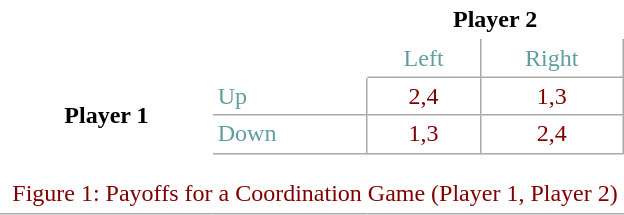<table class="wikitable" style="background:white;color:maroon;text-align:center;float:right;">
<tr>
<td style="background:white; border:1px solid white;" colspan="2" rowspan="2"></td>
<td style="background:White; color:black; border:1px solid white;  font-weight:bold;" align="center" colspan="2">Player 2     <tr></td>
<td style="color:cadetblue;">Left</td>
<td style="color:cadetblue;">Right<tr></td>
<td style="background:white; color:black; border:1px solid white; font-weight:bold;"  valign="center" rowspan="2">Player 1</td>
<td style="color:cadetblue;" align="left">Up</td>
<td>2,4</td>
<td>1,3<tr></td>
<td style="color:cadetblue;" align="left">Down</td>
<td>1,3</td>
<td>2,4<tr></td>
<td style="background:white; border:1px solid white;"  colspan="4"><tr></td>
<td style="background:white; border:1px solid white;"  colspan="4"><tr></td>
<td style="background:white; border:1px solid white;" align="left" colspan="4"> Figure 1: Payoffs for a Coordination Game (Player 1, Player 2)  <tr></td>
</tr>
</table>
